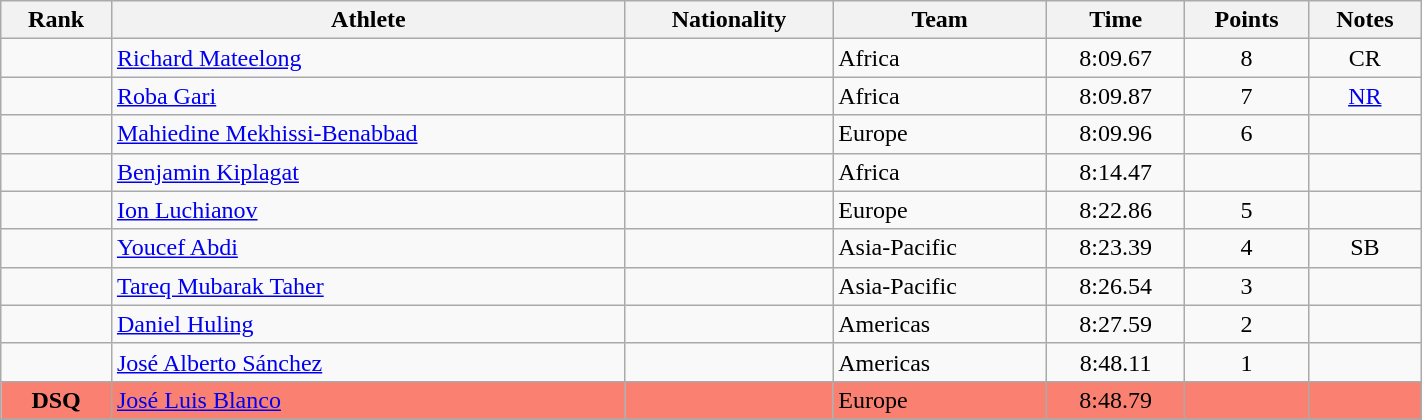<table class="wikitable sortable" style="text-align:center" width="75%">
<tr>
<th>Rank</th>
<th>Athlete</th>
<th>Nationality</th>
<th>Team</th>
<th>Time</th>
<th>Points</th>
<th>Notes</th>
</tr>
<tr>
<td></td>
<td align="left"><a href='#'>Richard Mateelong</a></td>
<td align=left></td>
<td align=left>Africa</td>
<td>8:09.67</td>
<td>8</td>
<td>CR</td>
</tr>
<tr>
<td></td>
<td align="left"><a href='#'>Roba Gari</a></td>
<td align=left></td>
<td align=left>Africa</td>
<td>8:09.87</td>
<td>7</td>
<td><a href='#'>NR</a></td>
</tr>
<tr>
<td></td>
<td align="left"><a href='#'>Mahiedine Mekhissi-Benabbad</a></td>
<td align=left></td>
<td align=left>Europe</td>
<td>8:09.96</td>
<td>6</td>
<td></td>
</tr>
<tr>
<td></td>
<td align="left"><a href='#'>Benjamin Kiplagat</a></td>
<td align=left></td>
<td align=left>Africa</td>
<td>8:14.47</td>
<td></td>
<td></td>
</tr>
<tr>
<td></td>
<td align="left"><a href='#'>Ion Luchianov</a></td>
<td align=left></td>
<td align=left>Europe</td>
<td>8:22.86</td>
<td>5</td>
<td></td>
</tr>
<tr>
<td></td>
<td align="left"><a href='#'>Youcef Abdi</a></td>
<td align=left></td>
<td align=left>Asia-Pacific</td>
<td>8:23.39</td>
<td>4</td>
<td>SB</td>
</tr>
<tr>
<td></td>
<td align="left"><a href='#'>Tareq Mubarak Taher</a></td>
<td align=left></td>
<td align=left>Asia-Pacific</td>
<td>8:26.54</td>
<td>3</td>
<td></td>
</tr>
<tr>
<td></td>
<td align="left"><a href='#'>Daniel Huling</a></td>
<td align=left></td>
<td align=left>Americas</td>
<td>8:27.59</td>
<td>2</td>
<td></td>
</tr>
<tr>
<td></td>
<td align="left"><a href='#'>José Alberto Sánchez</a></td>
<td align=left></td>
<td align=left>Americas</td>
<td>8:48.11</td>
<td>1</td>
<td></td>
</tr>
<tr bgcolor="salmon">
<td><strong>DSQ</strong></td>
<td align="left"><a href='#'>José Luis Blanco</a></td>
<td align=left></td>
<td align=left>Europe</td>
<td>8:48.79</td>
<td></td>
<td></td>
</tr>
<tr>
</tr>
</table>
